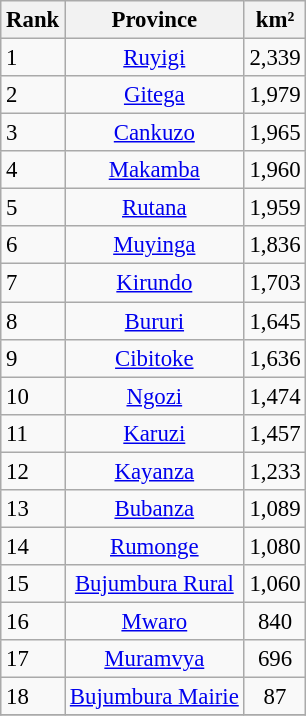<table class="wikitable" style="font-size: 95%;">
<tr>
<th align="left" scope="col">Rank</th>
<th scope="col">Province</th>
<th scope="col">km²</th>
</tr>
<tr>
<td align="left">1</td>
<td align="center"><a href='#'>Ruyigi</a></td>
<td align="center">2,339</td>
</tr>
<tr>
<td align="left">2</td>
<td align="center"><a href='#'>Gitega</a></td>
<td align="center">1,979</td>
</tr>
<tr>
<td align="left">3</td>
<td align="center"><a href='#'>Cankuzo</a></td>
<td align="center">1,965</td>
</tr>
<tr>
<td align="left">4</td>
<td align="center"><a href='#'>Makamba</a></td>
<td align="center">1,960</td>
</tr>
<tr>
<td align="left">5</td>
<td align="center"><a href='#'>Rutana</a></td>
<td align="center">1,959</td>
</tr>
<tr>
<td align="left">6</td>
<td align="center"><a href='#'>Muyinga</a></td>
<td align="center">1,836</td>
</tr>
<tr>
<td align="left">7</td>
<td align="center"><a href='#'>Kirundo</a></td>
<td align="center">1,703</td>
</tr>
<tr>
<td align="left">8</td>
<td align="center"><a href='#'>Bururi</a></td>
<td align="center">1,645</td>
</tr>
<tr>
<td align="left">9</td>
<td align="center"><a href='#'>Cibitoke</a></td>
<td align="center">1,636</td>
</tr>
<tr>
<td align="left">10</td>
<td align="center"><a href='#'>Ngozi</a></td>
<td align="center">1,474</td>
</tr>
<tr>
<td align="left">11</td>
<td align="center"><a href='#'>Karuzi</a></td>
<td align="center">1,457</td>
</tr>
<tr>
<td align="left">12</td>
<td align="center"><a href='#'>Kayanza</a></td>
<td align="center">1,233</td>
</tr>
<tr>
<td align="left">13</td>
<td align="center"><a href='#'>Bubanza</a></td>
<td align="center">1,089</td>
</tr>
<tr>
<td align="left">14</td>
<td align="center"><a href='#'>Rumonge</a></td>
<td align="center">1,080</td>
</tr>
<tr>
<td align="left">15</td>
<td align="center"><a href='#'>Bujumbura Rural</a></td>
<td align="center">1,060</td>
</tr>
<tr>
<td align="left">16</td>
<td align="center"><a href='#'>Mwaro</a></td>
<td align="center">840</td>
</tr>
<tr>
<td align="left">17</td>
<td align="center"><a href='#'>Muramvya</a></td>
<td align="center">696</td>
</tr>
<tr>
<td align="left">18</td>
<td align="center"><a href='#'>Bujumbura Mairie</a></td>
<td align="center">87</td>
</tr>
<tr>
</tr>
</table>
